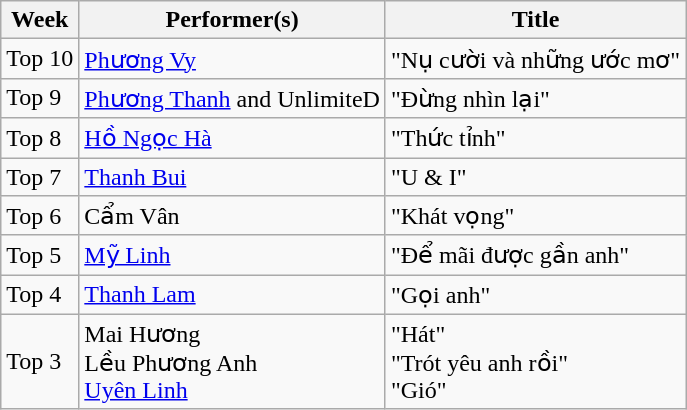<table class="wikitable">
<tr>
<th>Week</th>
<th>Performer(s)</th>
<th>Title</th>
</tr>
<tr>
<td>Top 10</td>
<td><a href='#'>Phương Vy</a></td>
<td>"Nụ cười và những ước mơ"</td>
</tr>
<tr>
<td>Top 9</td>
<td><a href='#'>Phương Thanh</a> and UnlimiteD</td>
<td>"Đừng nhìn lại"</td>
</tr>
<tr>
<td>Top 8</td>
<td><a href='#'>Hồ Ngọc Hà</a></td>
<td>"Thức tỉnh"</td>
</tr>
<tr>
<td>Top 7</td>
<td><a href='#'>Thanh Bui</a></td>
<td>"U & I"</td>
</tr>
<tr>
<td>Top 6</td>
<td>Cẩm Vân</td>
<td>"Khát vọng"</td>
</tr>
<tr>
<td>Top 5</td>
<td><a href='#'>Mỹ Linh</a></td>
<td>"Để mãi được gần anh"</td>
</tr>
<tr>
<td>Top 4</td>
<td><a href='#'>Thanh Lam</a></td>
<td>"Gọi anh"</td>
</tr>
<tr>
<td>Top 3</td>
<td>Mai Hương<br>Lều Phương Anh<br><a href='#'>Uyên Linh</a></td>
<td>"Hát"<br>"Trót yêu anh rồi"<br>"Gió"</td>
</tr>
</table>
